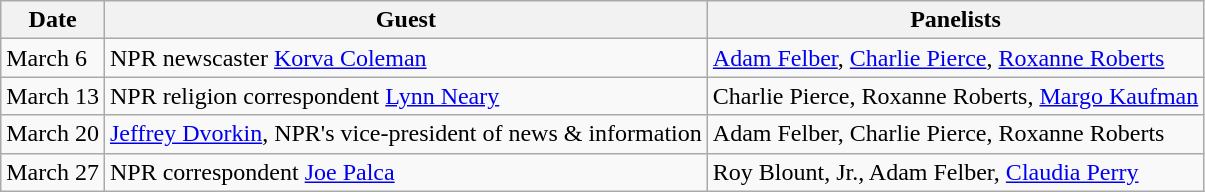<table class="wikitable">
<tr>
<th>Date</th>
<th>Guest</th>
<th>Panelists</th>
</tr>
<tr>
<td>March 6</td>
<td>NPR newscaster <a href='#'>Korva Coleman</a></td>
<td><a href='#'>Adam Felber</a>, <a href='#'>Charlie Pierce</a>, <a href='#'>Roxanne Roberts</a></td>
</tr>
<tr>
<td>March 13</td>
<td>NPR religion correspondent <a href='#'>Lynn Neary</a></td>
<td>Charlie Pierce, Roxanne Roberts, <a href='#'>Margo Kaufman</a></td>
</tr>
<tr>
<td>March 20</td>
<td><a href='#'>Jeffrey Dvorkin</a>, NPR's vice-president of news & information</td>
<td>Adam Felber, Charlie Pierce, Roxanne Roberts</td>
</tr>
<tr>
<td>March 27</td>
<td>NPR correspondent <a href='#'>Joe Palca</a></td>
<td>Roy Blount, Jr., Adam Felber, <a href='#'>Claudia Perry</a></td>
</tr>
</table>
